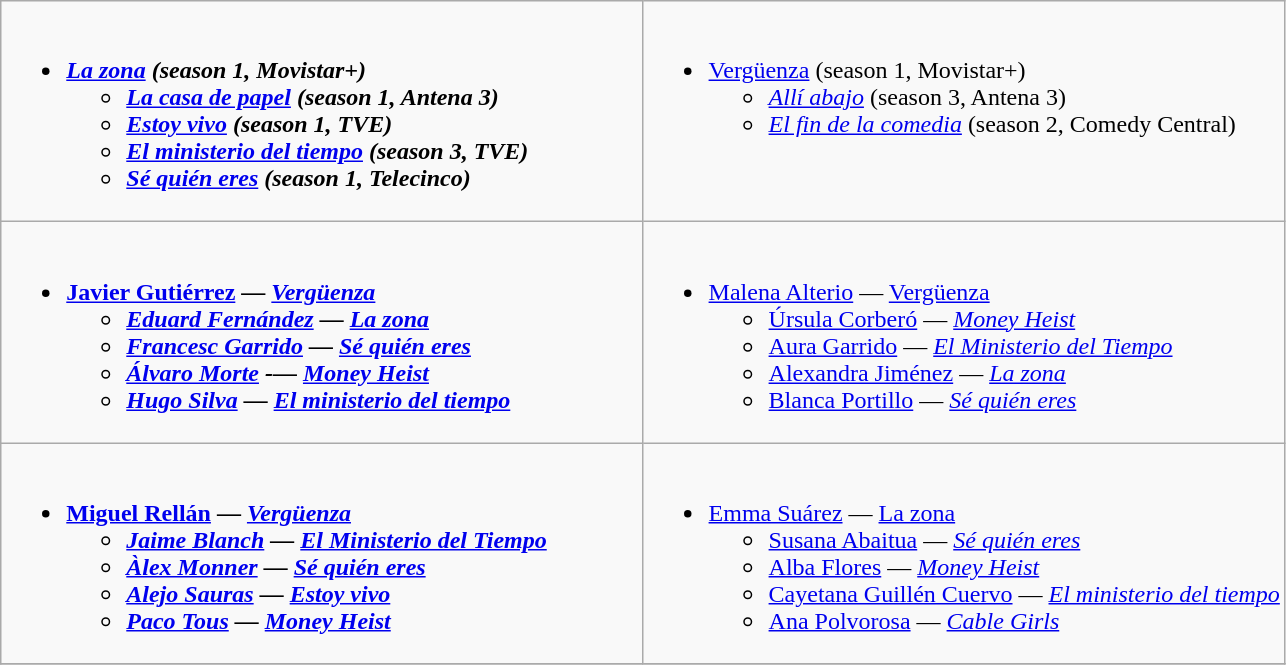<table class=wikitable style="width="100%">
<tr>
<td style="vertical-align:top;" width="50%"><br><ul><li><strong><em><a href='#'>La zona</a><em> (season 1, Movistar+)<strong><ul><li></em><a href='#'>La casa de papel</a><em> (season 1, Antena 3)</li><li></em><a href='#'>Estoy vivo</a><em> (season 1, TVE)</li><li></em><a href='#'>El ministerio del tiempo</a><em> (season 3, TVE)</li><li></em><a href='#'>Sé quién eres</a><em> (season 1, Telecinco)</li></ul></li></ul></td>
<td style="vertical-align:top;" width="50%"><br><ul><li></em></strong><a href='#'>Vergüenza</a></em> (season 1, Movistar+)</strong><ul><li><em><a href='#'>Allí abajo</a></em> (season 3, Antena 3)</li><li><em><a href='#'>El fin de la comedia</a></em> (season 2, Comedy Central)</li></ul></li></ul></td>
</tr>
<tr>
<td style="vertical-align:top;" width="50%"><br><ul><li><strong><a href='#'>Javier Gutiérrez</a> — <em><a href='#'>Vergüenza</a><strong><em><ul><li><a href='#'>Eduard Fernández</a> — </em><a href='#'>La zona</a><em></li><li><a href='#'>Francesc Garrido</a> — </em><a href='#'>Sé quién eres</a><em></li><li><a href='#'>Álvaro Morte</a> -— </em><a href='#'>Money Heist</a><em></li><li><a href='#'>Hugo Silva</a> — </em><a href='#'>El ministerio del tiempo</a><em></li></ul></li></ul></td>
<td style="vertical-align:top;" width="50%"><br><ul><li></strong><a href='#'>Malena Alterio</a> — </em><a href='#'>Vergüenza</a></em></strong><ul><li><a href='#'>Úrsula Corberó</a> — <em><a href='#'>Money Heist</a></em></li><li><a href='#'>Aura Garrido</a> — <em><a href='#'>El Ministerio del Tiempo</a></em></li><li><a href='#'>Alexandra Jiménez</a> — <em><a href='#'>La zona</a></em></li><li><a href='#'>Blanca Portillo</a> — <em><a href='#'>Sé quién eres</a></em></li></ul></li></ul></td>
</tr>
<tr>
<td style="vertical-align:top;" width="50%"><br><ul><li><strong><a href='#'>Miguel Rellán</a> — <em><a href='#'>Vergüenza</a><strong><em><ul><li><a href='#'>Jaime Blanch</a> — </em><a href='#'>El Ministerio del Tiempo</a><em></li><li><a href='#'>Àlex Monner</a> — </em><a href='#'>Sé quién eres</a><em></li><li><a href='#'>Alejo Sauras</a> — </em><a href='#'>Estoy vivo</a><em></li><li><a href='#'>Paco Tous</a> — </em><a href='#'>Money Heist</a><em></li></ul></li></ul></td>
<td style="vertical-align:top;" width="50%"><br><ul><li></strong><a href='#'>Emma Suárez</a> — </em><a href='#'>La zona</a></em></strong><ul><li><a href='#'>Susana Abaitua</a> — <em><a href='#'>Sé quién eres</a></em></li><li><a href='#'>Alba Flores</a> — <em><a href='#'>Money Heist</a></em></li><li><a href='#'>Cayetana Guillén Cuervo</a> — <em><a href='#'>El ministerio del tiempo</a></em></li><li><a href='#'>Ana Polvorosa</a> — <em><a href='#'>Cable Girls</a></em></li></ul></li></ul></td>
</tr>
<tr>
</tr>
</table>
